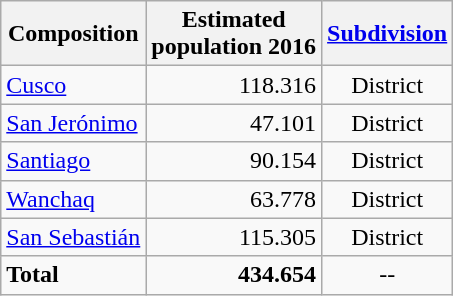<table class="wikitable">
<tr>
<th>Composition</th>
<th>Estimated <br>population 2016</th>
<th><a href='#'>Subdivision</a></th>
</tr>
<tr>
<td><a href='#'>Cusco</a></td>
<td align=right>118.316</td>
<td align=center>District</td>
</tr>
<tr>
<td><a href='#'>San Jerónimo</a></td>
<td align=right>47.101</td>
<td align=center>District</td>
</tr>
<tr>
<td><a href='#'>Santiago</a></td>
<td align=right>90.154</td>
<td align=center>District</td>
</tr>
<tr>
<td><a href='#'>Wanchaq</a></td>
<td align=right>63.778</td>
<td align=center>District</td>
</tr>
<tr>
<td><a href='#'>San Sebastián</a></td>
<td align=right>115.305</td>
<td align=center>District</td>
</tr>
<tr>
<td><strong>Total</strong></td>
<td align=right><strong>434.654</strong></td>
<td align=center>--</td>
</tr>
</table>
